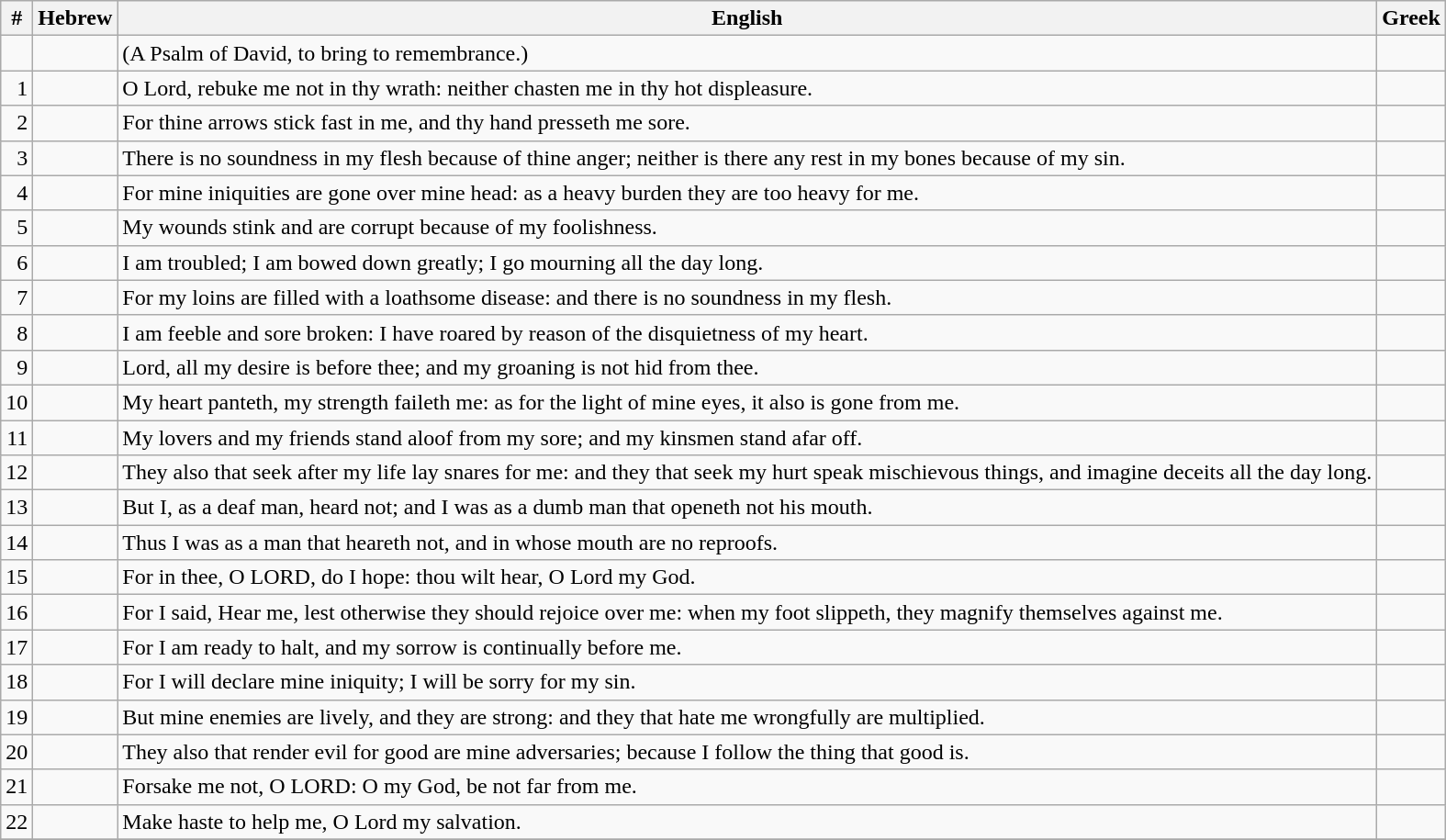<table class=wikitable>
<tr>
<th>#</th>
<th>Hebrew</th>
<th>English</th>
<th>Greek</th>
</tr>
<tr>
<td style="text-align:right"></td>
<td style="text-align:right"></td>
<td>(A Psalm of David, to bring to remembrance.)</td>
<td></td>
</tr>
<tr>
<td style="text-align:right">1</td>
<td style="text-align:right"></td>
<td>O Lord, rebuke me not in thy wrath: neither chasten me in thy hot displeasure.</td>
<td></td>
</tr>
<tr>
<td style="text-align:right">2</td>
<td style="text-align:right"></td>
<td>For thine arrows stick fast in me, and thy hand presseth me sore.</td>
<td></td>
</tr>
<tr>
<td style="text-align:right">3</td>
<td style="text-align:right"></td>
<td>There is no soundness in my flesh because of thine anger; neither is there any rest in my bones because of my sin.</td>
<td></td>
</tr>
<tr>
<td style="text-align:right">4</td>
<td style="text-align:right"></td>
<td>For mine iniquities are gone over mine head: as a heavy burden they are too heavy for me.</td>
<td></td>
</tr>
<tr>
<td style="text-align:right">5</td>
<td style="text-align:right"></td>
<td>My wounds stink and are corrupt because of my foolishness.</td>
<td></td>
</tr>
<tr>
<td style="text-align:right">6</td>
<td style="text-align:right"></td>
<td>I am troubled; I am bowed down greatly; I go mourning all the day long.</td>
<td></td>
</tr>
<tr>
<td style="text-align:right">7</td>
<td style="text-align:right"></td>
<td>For my loins are filled with a loathsome disease: and there is no soundness in my flesh.</td>
<td></td>
</tr>
<tr>
<td style="text-align:right">8</td>
<td style="text-align:right"></td>
<td>I am feeble and sore broken: I have roared by reason of the disquietness of my heart.</td>
<td></td>
</tr>
<tr>
<td style="text-align:right">9</td>
<td style="text-align:right"></td>
<td>Lord, all my desire is before thee; and my groaning is not hid from thee.</td>
<td></td>
</tr>
<tr>
<td style="text-align:right">10</td>
<td style="text-align:right"></td>
<td>My heart panteth, my strength faileth me: as for the light of mine eyes, it also is gone from me.</td>
<td></td>
</tr>
<tr>
<td style="text-align:right">11</td>
<td style="text-align:right"></td>
<td>My lovers and my friends stand aloof from my sore; and my kinsmen stand afar off.</td>
<td></td>
</tr>
<tr>
<td style="text-align:right">12</td>
<td style="text-align:right"></td>
<td>They also that seek after my life lay snares for me: and they that seek my hurt speak mischievous things, and imagine deceits all the day long.</td>
<td></td>
</tr>
<tr>
<td style="text-align:right">13</td>
<td style="text-align:right"></td>
<td>But I, as a deaf man, heard not; and I was as a dumb man that openeth not his mouth.</td>
<td></td>
</tr>
<tr>
<td style="text-align:right">14</td>
<td style="text-align:right"></td>
<td>Thus I was as a man that heareth not, and in whose mouth are no reproofs.</td>
<td></td>
</tr>
<tr>
<td style="text-align:right">15</td>
<td style="text-align:right"></td>
<td>For in thee, O LORD, do I hope: thou wilt hear, O Lord my God.</td>
<td></td>
</tr>
<tr>
<td style="text-align:right">16</td>
<td style="text-align:right"></td>
<td>For I said, Hear me, lest otherwise they should rejoice over me: when my foot slippeth, they magnify themselves against me.</td>
<td></td>
</tr>
<tr>
<td style="text-align:right">17</td>
<td style="text-align:right"></td>
<td>For I am ready to halt, and my sorrow is continually before me.</td>
<td></td>
</tr>
<tr>
<td style="text-align:right">18</td>
<td style="text-align:right"></td>
<td>For I will declare mine iniquity; I will be sorry for my sin.</td>
<td></td>
</tr>
<tr>
<td style="text-align:right">19</td>
<td style="text-align:right"></td>
<td>But mine enemies are lively, and they are strong: and they that hate me wrongfully are multiplied.</td>
<td></td>
</tr>
<tr>
<td style="text-align:right">20</td>
<td style="text-align:right"></td>
<td>They also that render evil for good are mine adversaries; because I follow the thing that good is.</td>
<td></td>
</tr>
<tr>
<td style="text-align:right">21</td>
<td style="text-align:right"></td>
<td>Forsake me not, O LORD: O my God, be not far from me.</td>
<td></td>
</tr>
<tr>
<td style="text-align:right">22</td>
<td style="text-align:right"></td>
<td>Make haste to help me, O Lord my salvation.</td>
<td></td>
</tr>
<tr>
</tr>
</table>
